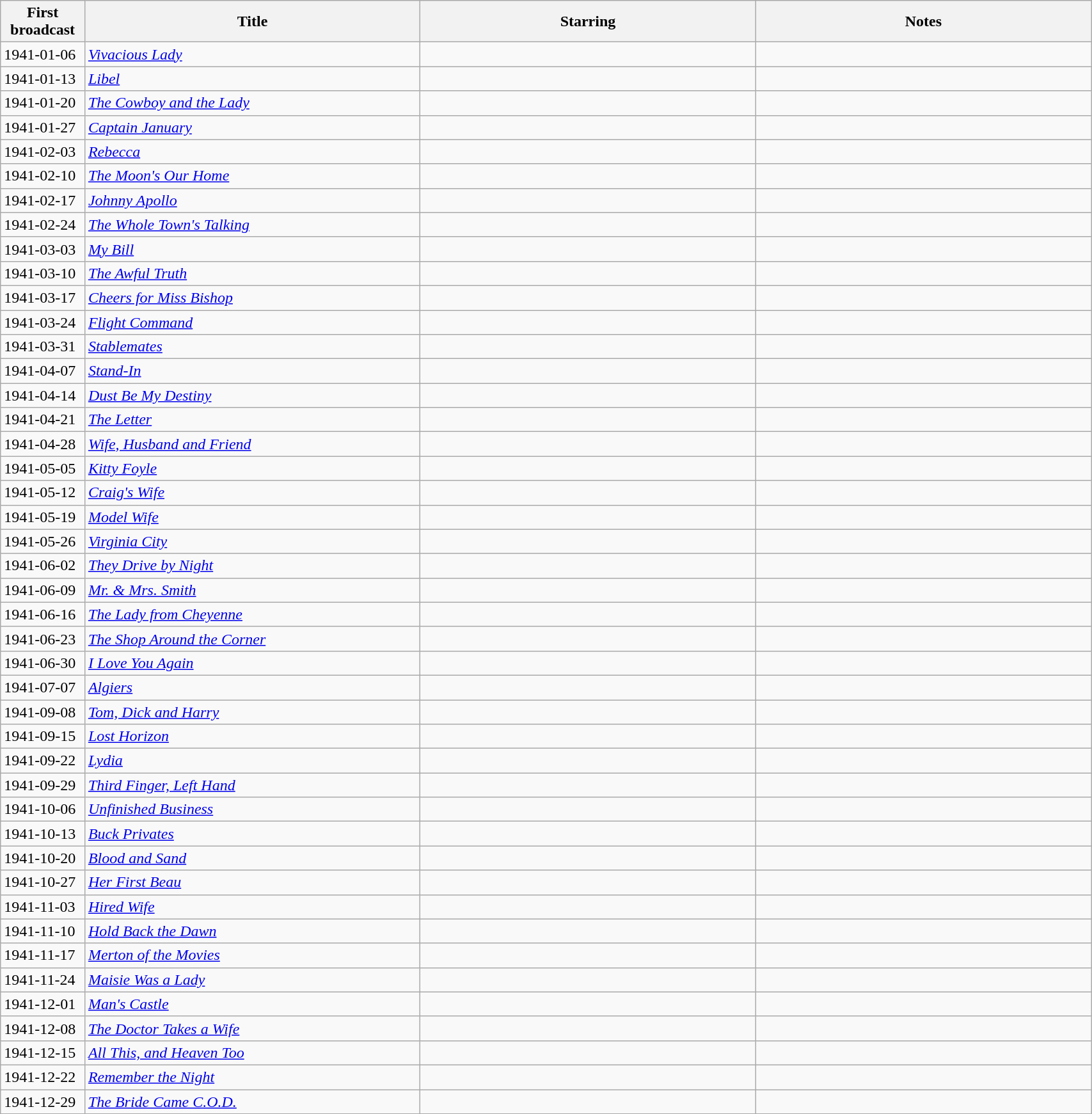<table class="wikitable sortable plainrowheaders" width=90%>
<tr>
<th width=5% scope="col">First broadcast</th>
<th width=25% scope="col">Title</th>
<th width=25% scope="col">Starring</th>
<th width=25% scope="col">Notes</th>
</tr>
<tr>
<td rowspan=>1941-01-06</td>
<td scope="row"><em><a href='#'>Vivacious Lady</a></em></td>
<td></td>
<td></td>
</tr>
<tr>
<td rowspan=>1941-01-13</td>
<td scope="row"><em><a href='#'>Libel</a></em></td>
<td></td>
<td></td>
</tr>
<tr>
<td rowspan=>1941-01-20</td>
<td scope="row"><em><a href='#'>The Cowboy and the Lady</a></em></td>
<td></td>
<td></td>
</tr>
<tr>
<td rowspan=>1941-01-27</td>
<td scope="row"><em><a href='#'>Captain January</a></em></td>
<td></td>
<td></td>
</tr>
<tr>
<td rowspan=>1941-02-03</td>
<td scope="row"><em><a href='#'>Rebecca</a></em></td>
<td></td>
<td></td>
</tr>
<tr>
<td rowspan=>1941-02-10</td>
<td scope="row"><em><a href='#'>The Moon's Our Home</a></em></td>
<td></td>
<td></td>
</tr>
<tr>
<td rowspan=>1941-02-17</td>
<td scope="row"><em><a href='#'>Johnny Apollo</a></em></td>
<td></td>
<td></td>
</tr>
<tr>
<td rowspan=>1941-02-24</td>
<td scope="row"><em><a href='#'>The Whole Town's Talking</a></em></td>
<td></td>
<td></td>
</tr>
<tr>
<td rowspan=>1941-03-03</td>
<td scope="row"><em><a href='#'>My Bill</a></em></td>
<td></td>
<td></td>
</tr>
<tr>
<td rowspan=>1941-03-10</td>
<td scope="row"><em><a href='#'>The Awful Truth</a></em></td>
<td></td>
<td></td>
</tr>
<tr>
<td rowspan=>1941-03-17</td>
<td scope="row"><em><a href='#'>Cheers for Miss Bishop</a></em></td>
<td></td>
<td></td>
</tr>
<tr>
<td rowspan=>1941-03-24</td>
<td scope="row"><em><a href='#'>Flight Command</a></em></td>
<td></td>
<td></td>
</tr>
<tr>
<td rowspan=>1941-03-31</td>
<td scope="row"><em><a href='#'>Stablemates</a></em></td>
<td></td>
<td></td>
</tr>
<tr>
<td rowspan=>1941-04-07</td>
<td scope="row"><em><a href='#'>Stand-In</a></em></td>
<td></td>
<td></td>
</tr>
<tr>
<td rowspan=>1941-04-14</td>
<td scope="row"><em><a href='#'>Dust Be My Destiny</a></em></td>
<td></td>
<td></td>
</tr>
<tr>
<td rowspan=>1941-04-21</td>
<td scope="row"><em><a href='#'>The Letter</a></em></td>
<td></td>
<td></td>
</tr>
<tr>
<td rowspan=>1941-04-28</td>
<td scope="row"><em><a href='#'>Wife, Husband and Friend</a></em></td>
<td></td>
<td></td>
</tr>
<tr>
<td rowspan=>1941-05-05</td>
<td scope="row"><em><a href='#'>Kitty Foyle</a></em></td>
<td></td>
<td></td>
</tr>
<tr>
<td rowspan=>1941-05-12</td>
<td scope="row"><em><a href='#'>Craig's Wife</a></em></td>
<td></td>
<td></td>
</tr>
<tr>
<td rowspan=>1941-05-19</td>
<td scope="row"><em><a href='#'>Model Wife</a></em></td>
<td></td>
<td></td>
</tr>
<tr>
<td rowspan=>1941-05-26</td>
<td scope="row"><em><a href='#'>Virginia City</a></em></td>
<td></td>
<td></td>
</tr>
<tr>
<td rowspan=>1941-06-02</td>
<td scope="row"><em><a href='#'>They Drive by Night</a></em></td>
<td></td>
<td></td>
</tr>
<tr>
<td rowspan=>1941-06-09</td>
<td scope="row"><em><a href='#'>Mr. & Mrs. Smith</a></em></td>
<td></td>
<td></td>
</tr>
<tr>
<td rowspan=>1941-06-16</td>
<td scope="row"><em><a href='#'>The Lady from Cheyenne</a></em></td>
<td></td>
<td></td>
</tr>
<tr>
<td rowspan=>1941-06-23</td>
<td scope="row"><em><a href='#'>The Shop Around the Corner</a></em></td>
<td></td>
<td></td>
</tr>
<tr>
<td rowspan=>1941-06-30</td>
<td scope="row"><em><a href='#'>I Love You Again</a></em></td>
<td></td>
<td></td>
</tr>
<tr>
<td rowspan=>1941-07-07</td>
<td scope="row"><em><a href='#'>Algiers</a></em></td>
<td></td>
<td></td>
</tr>
<tr>
<td rowspan=>1941-09-08</td>
<td scope="row"><em><a href='#'>Tom, Dick and Harry</a></em></td>
<td></td>
<td></td>
</tr>
<tr>
<td rowspan=>1941-09-15</td>
<td scope="row"><em><a href='#'>Lost Horizon</a></em></td>
<td></td>
<td></td>
</tr>
<tr>
<td rowspan=>1941-09-22</td>
<td scope="row"><em><a href='#'>Lydia</a></em></td>
<td></td>
<td></td>
</tr>
<tr>
<td rowspan=>1941-09-29</td>
<td scope="row"><em><a href='#'>Third Finger, Left Hand</a></em></td>
<td></td>
<td></td>
</tr>
<tr>
<td rowspan=>1941-10-06</td>
<td scope="row"><em><a href='#'>Unfinished Business</a></em></td>
<td></td>
<td></td>
</tr>
<tr>
<td rowspan=>1941-10-13</td>
<td scope="row"><em><a href='#'>Buck Privates</a></em></td>
<td></td>
<td></td>
</tr>
<tr>
<td rowspan=>1941-10-20</td>
<td scope="row"><em><a href='#'>Blood and Sand</a></em></td>
<td></td>
<td></td>
</tr>
<tr>
<td rowspan=>1941-10-27</td>
<td scope="row"><em><a href='#'>Her First Beau</a></em></td>
<td></td>
<td></td>
</tr>
<tr>
<td rowspan=>1941-11-03</td>
<td scope="row"><em><a href='#'>Hired Wife</a></em></td>
<td></td>
<td></td>
</tr>
<tr>
<td rowspan=>1941-11-10</td>
<td scope="row"><em><a href='#'>Hold Back the Dawn</a></em></td>
<td></td>
<td></td>
</tr>
<tr>
<td rowspan=>1941-11-17</td>
<td scope="row"><em><a href='#'>Merton of the Movies</a></em></td>
<td></td>
<td></td>
</tr>
<tr>
<td rowspan=>1941-11-24</td>
<td scope="row"><em><a href='#'>Maisie Was a Lady</a></em></td>
<td></td>
<td></td>
</tr>
<tr>
<td rowspan=>1941-12-01</td>
<td scope="row"><em><a href='#'>Man's Castle</a></em></td>
<td></td>
<td></td>
</tr>
<tr>
<td rowspan=>1941-12-08</td>
<td scope="row"><em><a href='#'>The Doctor Takes a Wife</a></em></td>
<td></td>
<td></td>
</tr>
<tr>
<td rowspan=>1941-12-15</td>
<td scope="row"><em><a href='#'>All This, and Heaven Too</a></em></td>
<td></td>
<td></td>
</tr>
<tr>
<td rowspan=>1941-12-22</td>
<td scope="row"><em><a href='#'>Remember the Night</a></em></td>
<td></td>
<td></td>
</tr>
<tr>
<td rowspan=>1941-12-29</td>
<td scope="row"><em><a href='#'>The Bride Came C.O.D.</a></em></td>
<td></td>
<td></td>
</tr>
</table>
